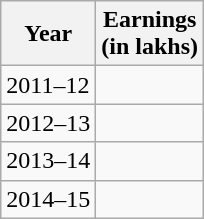<table class="wikitable sortable">
<tr>
<th>Year</th>
<th>Earnings<br>(in lakhs)</th>
</tr>
<tr>
<td>2011–12</td>
<td></td>
</tr>
<tr>
<td>2012–13</td>
<td></td>
</tr>
<tr>
<td>2013–14</td>
<td></td>
</tr>
<tr>
<td>2014–15</td>
<td></td>
</tr>
</table>
